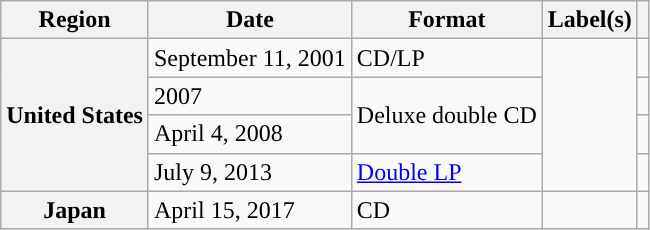<table class="wikitable plainrowheaders">
<tr>
<th scope="col">Region</th>
<th scope="col">Date</th>
<th scope="col">Format</th>
<th scope="col">Label(s)</th>
<th scope="col"></th>
</tr>
<tr>
<th scope="row" rowspan="4">United States</th>
<td>September 11, 2001</td>
<td>CD/LP</td>
<td rowspan="4"></td>
<td style="text-align:center;"></td>
</tr>
<tr>
<td>2007</td>
<td rowspan="2">Deluxe double CD</td>
<td style="text-align:center;"></td>
</tr>
<tr>
<td>April 4, 2008</td>
<td style="text-align:center;"></td>
</tr>
<tr>
<td>July 9, 2013</td>
<td><a href='#'>Double LP</a></td>
<td style="text-align:center;"></td>
</tr>
<tr>
<th scope="row">Japan</th>
<td>April 15, 2017</td>
<td>CD</td>
<td></td>
<td style="text-align:center;"></td>
</tr>
</table>
